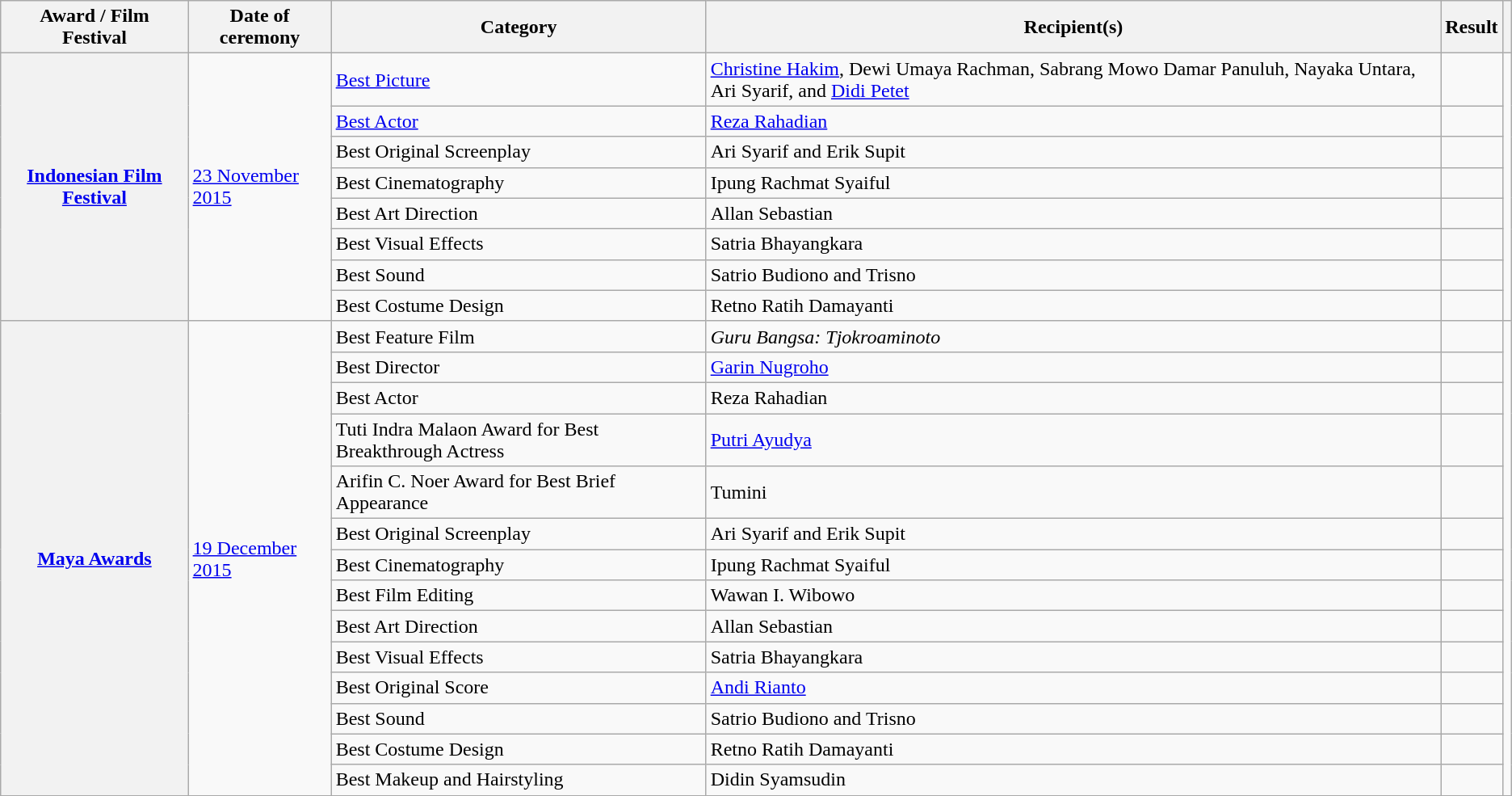<table class="wikitable sortable plainrowheaders">
<tr>
<th scope="col">Award / Film Festival</th>
<th scope="col">Date of ceremony</th>
<th scope="col">Category</th>
<th scope="col">Recipient(s)</th>
<th scope="col">Result</th>
<th scope="col" class="unsortable"></th>
</tr>
<tr>
<th scope="row" rowspan="8"><a href='#'>Indonesian Film Festival</a></th>
<td rowspan="8"><a href='#'>23 November 2015</a></td>
<td><a href='#'>Best Picture</a></td>
<td><a href='#'>Christine Hakim</a>, Dewi Umaya Rachman, Sabrang Mowo Damar Panuluh, Nayaka Untara, Ari Syarif, and <a href='#'>Didi Petet</a></td>
<td></td>
<td rowspan="8" align="center"></td>
</tr>
<tr>
<td><a href='#'>Best Actor</a></td>
<td><a href='#'>Reza Rahadian</a></td>
<td></td>
</tr>
<tr>
<td>Best Original Screenplay</td>
<td>Ari Syarif and Erik Supit</td>
<td></td>
</tr>
<tr>
<td>Best Cinematography</td>
<td>Ipung Rachmat Syaiful</td>
<td></td>
</tr>
<tr>
<td>Best Art Direction</td>
<td>Allan Sebastian</td>
<td></td>
</tr>
<tr>
<td>Best Visual Effects</td>
<td>Satria Bhayangkara</td>
<td></td>
</tr>
<tr>
<td>Best Sound</td>
<td>Satrio Budiono and Trisno</td>
<td></td>
</tr>
<tr>
<td>Best Costume Design</td>
<td>Retno Ratih Damayanti</td>
<td></td>
</tr>
<tr>
<th scope="row" rowspan="14"><a href='#'>Maya Awards</a></th>
<td rowspan="14"><a href='#'>19 December 2015</a></td>
<td>Best Feature Film</td>
<td><em>Guru Bangsa: Tjokroaminoto</em></td>
<td></td>
<td align="center" rowspan="14"></td>
</tr>
<tr>
<td>Best Director</td>
<td><a href='#'>Garin Nugroho</a></td>
<td></td>
</tr>
<tr>
<td>Best Actor</td>
<td>Reza Rahadian</td>
<td></td>
</tr>
<tr>
<td>Tuti Indra Malaon Award for Best Breakthrough Actress</td>
<td><a href='#'>Putri Ayudya</a></td>
<td></td>
</tr>
<tr>
<td>Arifin C. Noer Award for Best Brief Appearance</td>
<td>Tumini</td>
<td></td>
</tr>
<tr>
<td>Best Original Screenplay</td>
<td>Ari Syarif and Erik Supit</td>
<td></td>
</tr>
<tr>
<td>Best Cinematography</td>
<td>Ipung Rachmat Syaiful</td>
<td></td>
</tr>
<tr>
<td>Best Film Editing</td>
<td>Wawan I. Wibowo</td>
<td></td>
</tr>
<tr>
<td>Best Art Direction</td>
<td>Allan Sebastian</td>
<td></td>
</tr>
<tr>
<td>Best Visual Effects</td>
<td>Satria Bhayangkara</td>
<td></td>
</tr>
<tr>
<td>Best Original Score</td>
<td><a href='#'>Andi Rianto</a></td>
<td></td>
</tr>
<tr>
<td>Best Sound</td>
<td>Satrio Budiono and Trisno</td>
<td></td>
</tr>
<tr>
<td>Best Costume Design</td>
<td>Retno Ratih Damayanti</td>
<td></td>
</tr>
<tr>
<td>Best Makeup and Hairstyling</td>
<td>Didin Syamsudin</td>
<td></td>
</tr>
<tr>
</tr>
</table>
